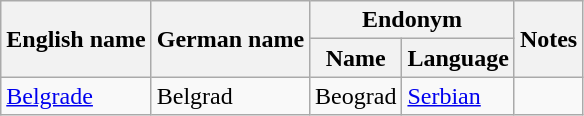<table class="wikitable sortable mw-collapsible">
<tr>
<th rowspan="2">English name</th>
<th rowspan="2">German name</th>
<th colspan="2">Endonym</th>
<th rowspan="2">Notes</th>
</tr>
<tr>
<th>Name</th>
<th>Language</th>
</tr>
<tr>
<td><a href='#'>Belgrade</a></td>
<td>Belgrad</td>
<td>Beograd</td>
<td><a href='#'>Serbian</a></td>
<td></td>
</tr>
</table>
